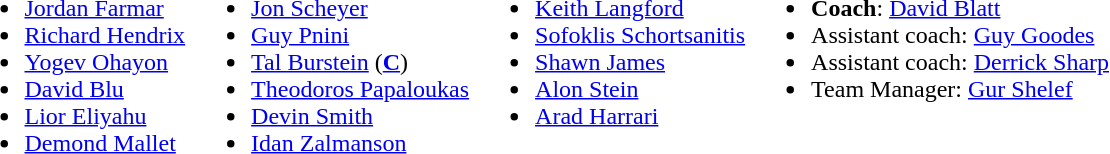<table>
<tr valign="top">
<td><br><ul><li> <a href='#'>Jordan Farmar</a></li><li> <a href='#'>Richard Hendrix</a></li><li> <a href='#'>Yogev Ohayon</a></li><li> <a href='#'>David Blu</a></li><li> <a href='#'>Lior Eliyahu</a></li><li> <a href='#'>Demond Mallet</a></li></ul></td>
<td><br><ul><li> <a href='#'>Jon Scheyer</a></li><li> <a href='#'>Guy Pnini</a></li><li> <a href='#'>Tal Burstein</a> (<strong><a href='#'>C</a></strong>)</li><li> <a href='#'>Theodoros Papaloukas</a></li><li> <a href='#'>Devin Smith</a></li><li> <a href='#'>Idan Zalmanson</a></li></ul></td>
<td><br><ul><li> <a href='#'>Keith Langford</a></li><li> <a href='#'>Sofoklis Schortsanitis</a></li><li>  <a href='#'>Shawn James</a></li><li> <a href='#'>Alon Stein</a></li><li> <a href='#'>Arad Harrari</a></li></ul></td>
<td><br><ul><li><strong>Coach</strong>:   <a href='#'>David Blatt</a></li><li>Assistant coach:  <a href='#'>Guy Goodes</a></li><li>Assistant coach:   <a href='#'>Derrick Sharp</a></li><li>Team Manager:  <a href='#'>Gur Shelef</a></li></ul></td>
</tr>
</table>
